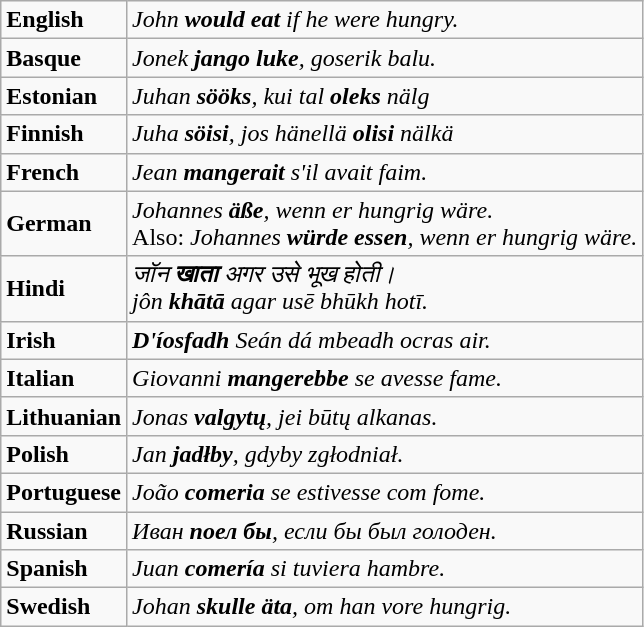<table class="wikitable sortable">
<tr>
<td><strong>English</strong></td>
<td><em>John <strong>would eat</strong> if he were hungry.</em></td>
</tr>
<tr>
<td><strong>Basque</strong></td>
<td><em>Jonek <strong>jango luke</strong>, goserik balu.</em></td>
</tr>
<tr>
<td><strong>Estonian</strong></td>
<td><em>Juhan <strong>sööks</strong>, kui tal <strong>oleks</strong> nälg</em></td>
</tr>
<tr>
<td><strong>Finnish</strong></td>
<td><em>Juha <strong>söisi</strong>, jos hänellä <strong>olisi</strong> nälkä</em></td>
</tr>
<tr>
<td><strong>French</strong></td>
<td><em>Jean <strong>mangerait</strong> s'il avait faim.</em></td>
</tr>
<tr>
<td><strong>German</strong></td>
<td><em>Johannes <strong>äße</strong>, wenn er hungrig wäre.</em><br>Also: <em>Johannes <strong>würde essen</strong>, wenn er hungrig wäre.</em></td>
</tr>
<tr>
<td><strong>Hindi</strong></td>
<td><em>जॉन <strong>खाता</strong> अगर उसे भूख होती।</em><br><em>jôn <strong>khātā</strong> agar usē bhūkh hotī.</em></td>
</tr>
<tr>
<td><strong>Irish</strong></td>
<td><em> <strong>D'íosfadh</strong> Seán dá mbeadh ocras air.</em></td>
</tr>
<tr>
<td><strong>Italian</strong></td>
<td><em>Giovanni <strong>mangerebbe</strong> se avesse fame.</em></td>
</tr>
<tr>
<td><strong>Lithuanian</strong></td>
<td><em>Jonas <strong>valgytų</strong>, jei būtų alkanas.</em></td>
</tr>
<tr>
<td><strong>Polish</strong></td>
<td><em>Jan <strong>jadłby</strong>, gdyby zgłodniał.</em></td>
</tr>
<tr>
<td><strong>Portuguese</strong></td>
<td><em>João <strong>comeria</strong> se estivesse com fome.</em></td>
</tr>
<tr>
<td><strong>Russian</strong></td>
<td><em>Иван <strong>поел бы</strong>, если бы был голоден.</em></td>
</tr>
<tr>
<td><strong>Spanish</strong></td>
<td><em>Juan <strong>comería</strong> si tuviera hambre.</em></td>
</tr>
<tr>
<td><strong>Swedish</strong></td>
<td><em>Johan <strong>skulle äta</strong>, om han vore hungrig.</em></td>
</tr>
</table>
